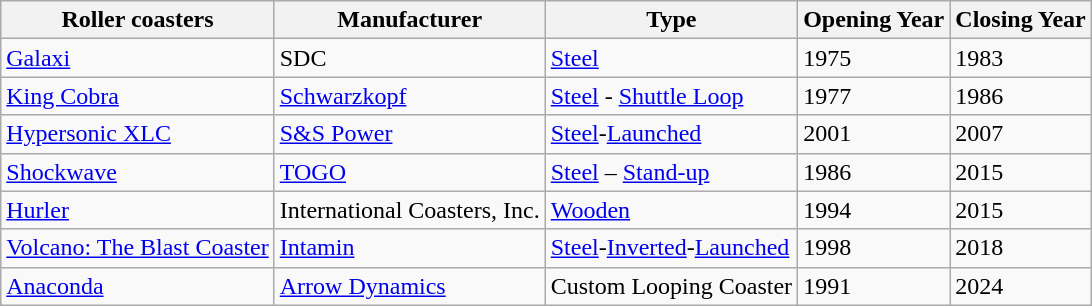<table class="wikitable sortable">
<tr>
<th>Roller coasters</th>
<th>Manufacturer</th>
<th>Type</th>
<th>Opening Year</th>
<th>Closing Year</th>
</tr>
<tr>
<td><a href='#'>Galaxi</a></td>
<td>SDC</td>
<td><a href='#'>Steel</a></td>
<td>1975</td>
<td>1983</td>
</tr>
<tr>
<td><a href='#'>King Cobra</a></td>
<td><a href='#'>Schwarzkopf</a></td>
<td><a href='#'>Steel</a> - <a href='#'>Shuttle Loop</a></td>
<td>1977</td>
<td>1986</td>
</tr>
<tr>
<td><a href='#'>Hypersonic XLC</a></td>
<td><a href='#'>S&S Power</a></td>
<td><a href='#'>Steel</a>-<a href='#'>Launched</a></td>
<td>2001</td>
<td>2007</td>
</tr>
<tr>
<td><a href='#'>Shockwave</a></td>
<td><a href='#'>TOGO</a></td>
<td><a href='#'>Steel</a> – <a href='#'>Stand-up</a></td>
<td>1986</td>
<td>2015</td>
</tr>
<tr>
<td><a href='#'>Hurler</a></td>
<td>International Coasters, Inc.</td>
<td><a href='#'>Wooden</a></td>
<td>1994</td>
<td>2015</td>
</tr>
<tr>
<td><a href='#'>Volcano: The Blast Coaster</a></td>
<td><a href='#'>Intamin</a></td>
<td><a href='#'>Steel</a>-<a href='#'>Inverted</a>-<a href='#'>Launched</a></td>
<td>1998</td>
<td>2018</td>
</tr>
<tr>
<td><a href='#'>Anaconda</a></td>
<td><a href='#'>Arrow Dynamics</a></td>
<td>Custom Looping Coaster</td>
<td>1991</td>
<td>2024</td>
</tr>
</table>
